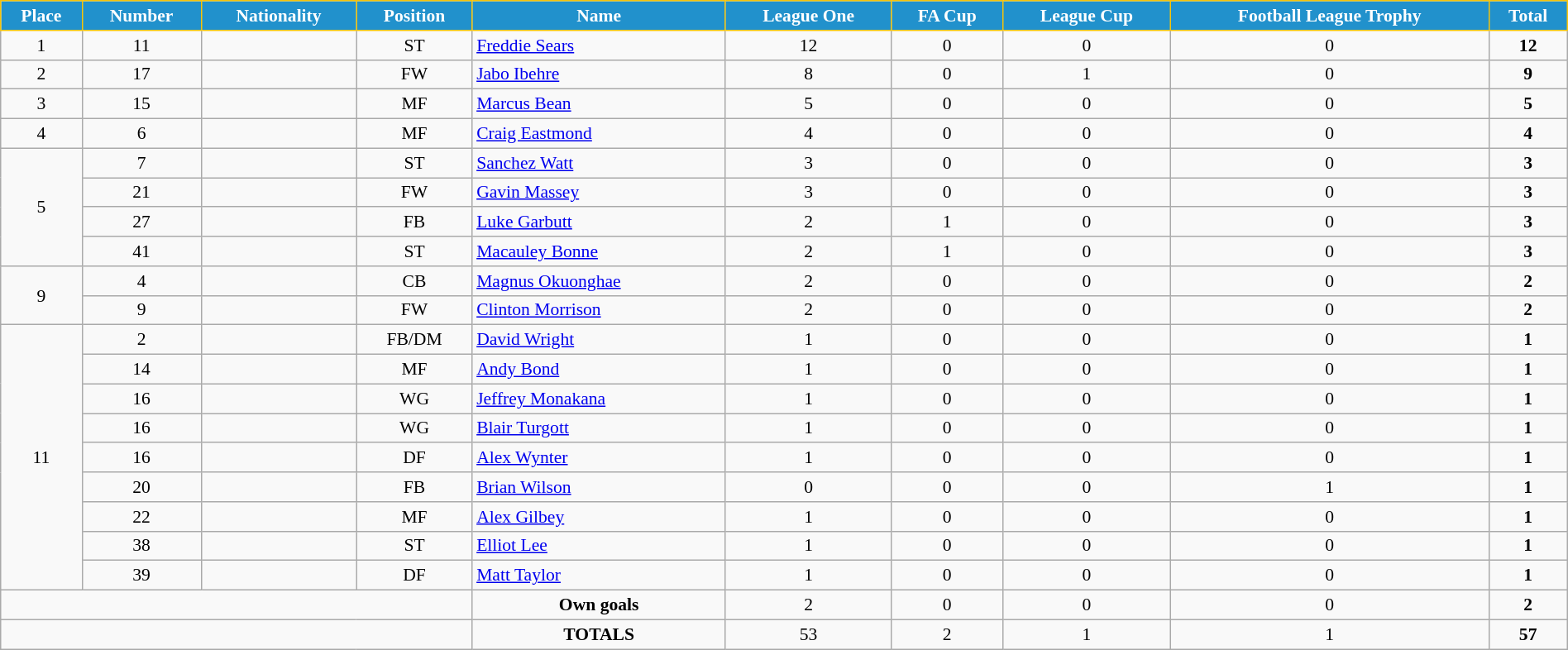<table class="wikitable" style="text-align:center; font-size:90%; width:100%;">
<tr>
<th style="background:#2191CC; color:white; border:1px solid #F7C408; text-align:center;">Place</th>
<th style="background:#2191CC; color:white; border:1px solid #F7C408; text-align:center;">Number</th>
<th style="background:#2191CC; color:white; border:1px solid #F7C408; text-align:center;">Nationality</th>
<th style="background:#2191CC; color:white; border:1px solid #F7C408; text-align:center;">Position</th>
<th style="background:#2191CC; color:white; border:1px solid #F7C408; text-align:center;">Name</th>
<th style="background:#2191CC; color:white; border:1px solid #F7C408; text-align:center;">League One</th>
<th style="background:#2191CC; color:white; border:1px solid #F7C408; text-align:center;">FA Cup</th>
<th style="background:#2191CC; color:white; border:1px solid #F7C408; text-align:center;">League Cup</th>
<th style="background:#2191CC; color:white; border:1px solid #F7C408; text-align:center;">Football League Trophy</th>
<th style="background:#2191CC; color:white; border:1px solid #F7C408; text-align:center;">Total</th>
</tr>
<tr>
<td>1</td>
<td>11</td>
<td></td>
<td>ST</td>
<td align="left"><a href='#'>Freddie Sears</a></td>
<td>12</td>
<td>0</td>
<td>0</td>
<td>0</td>
<td><strong>12</strong></td>
</tr>
<tr>
<td>2</td>
<td>17</td>
<td></td>
<td>FW</td>
<td align="left"><a href='#'>Jabo Ibehre</a></td>
<td>8</td>
<td>0</td>
<td>1</td>
<td>0</td>
<td><strong>9</strong></td>
</tr>
<tr>
<td>3</td>
<td>15</td>
<td></td>
<td>MF</td>
<td align="left"><a href='#'>Marcus Bean</a></td>
<td>5</td>
<td>0</td>
<td>0</td>
<td>0</td>
<td><strong>5</strong></td>
</tr>
<tr>
<td>4</td>
<td>6</td>
<td></td>
<td>MF</td>
<td align="left"><a href='#'>Craig Eastmond</a></td>
<td>4</td>
<td>0</td>
<td>0</td>
<td>0</td>
<td><strong>4</strong></td>
</tr>
<tr>
<td rowspan=4>5</td>
<td>7</td>
<td></td>
<td>ST</td>
<td align="left"><a href='#'>Sanchez Watt</a></td>
<td>3</td>
<td>0</td>
<td>0</td>
<td>0</td>
<td><strong>3</strong></td>
</tr>
<tr>
<td>21</td>
<td></td>
<td>FW</td>
<td align="left"><a href='#'>Gavin Massey</a></td>
<td>3</td>
<td>0</td>
<td>0</td>
<td>0</td>
<td><strong>3</strong></td>
</tr>
<tr>
<td>27</td>
<td></td>
<td>FB</td>
<td align="left"><a href='#'>Luke Garbutt</a></td>
<td>2</td>
<td>1</td>
<td>0</td>
<td>0</td>
<td><strong>3</strong></td>
</tr>
<tr>
<td>41</td>
<td></td>
<td>ST</td>
<td align="left"><a href='#'>Macauley Bonne</a></td>
<td>2</td>
<td>1</td>
<td>0</td>
<td>0</td>
<td><strong>3</strong></td>
</tr>
<tr>
<td rowspan=2>9</td>
<td>4</td>
<td></td>
<td>CB</td>
<td align="left"><a href='#'>Magnus Okuonghae</a></td>
<td>2</td>
<td>0</td>
<td>0</td>
<td>0</td>
<td><strong>2</strong></td>
</tr>
<tr>
<td>9</td>
<td></td>
<td>FW</td>
<td align="left"><a href='#'>Clinton Morrison</a></td>
<td>2</td>
<td>0</td>
<td>0</td>
<td>0</td>
<td><strong>2</strong></td>
</tr>
<tr>
<td rowspan=9>11</td>
<td>2</td>
<td></td>
<td>FB/DM</td>
<td align="left"><a href='#'>David Wright</a></td>
<td>1</td>
<td>0</td>
<td>0</td>
<td>0</td>
<td><strong>1</strong></td>
</tr>
<tr>
<td>14</td>
<td></td>
<td>MF</td>
<td align="left"><a href='#'>Andy Bond</a></td>
<td>1</td>
<td>0</td>
<td>0</td>
<td>0</td>
<td><strong>1</strong></td>
</tr>
<tr>
<td>16</td>
<td></td>
<td>WG</td>
<td align="left"><a href='#'>Jeffrey Monakana</a></td>
<td>1</td>
<td>0</td>
<td>0</td>
<td>0</td>
<td><strong>1</strong></td>
</tr>
<tr>
<td>16</td>
<td></td>
<td>WG</td>
<td align="left"><a href='#'>Blair Turgott</a></td>
<td>1</td>
<td>0</td>
<td>0</td>
<td>0</td>
<td><strong>1</strong></td>
</tr>
<tr>
<td>16</td>
<td></td>
<td>DF</td>
<td align="left"><a href='#'>Alex Wynter</a></td>
<td>1</td>
<td>0</td>
<td>0</td>
<td>0</td>
<td><strong>1</strong></td>
</tr>
<tr>
<td>20</td>
<td></td>
<td>FB</td>
<td align="left"><a href='#'>Brian Wilson</a></td>
<td>0</td>
<td>0</td>
<td>0</td>
<td>1</td>
<td><strong>1</strong></td>
</tr>
<tr>
<td>22</td>
<td></td>
<td>MF</td>
<td align="left"><a href='#'>Alex Gilbey</a></td>
<td>1</td>
<td>0</td>
<td>0</td>
<td>0</td>
<td><strong>1</strong></td>
</tr>
<tr>
<td>38</td>
<td></td>
<td>ST</td>
<td align="left"><a href='#'>Elliot Lee</a></td>
<td>1</td>
<td>0</td>
<td>0</td>
<td>0</td>
<td><strong>1</strong></td>
</tr>
<tr>
<td>39</td>
<td></td>
<td>DF</td>
<td align="left"><a href='#'>Matt Taylor</a></td>
<td>1</td>
<td>0</td>
<td>0</td>
<td>0</td>
<td><strong>1</strong></td>
</tr>
<tr>
<td colspan="4"></td>
<td><strong>Own goals</strong></td>
<td>2</td>
<td>0</td>
<td>0</td>
<td>0</td>
<td><strong>2</strong></td>
</tr>
<tr>
<td colspan="4"></td>
<td><strong>TOTALS</strong></td>
<td>53</td>
<td>2</td>
<td>1</td>
<td>1</td>
<td><strong>57</strong></td>
</tr>
</table>
